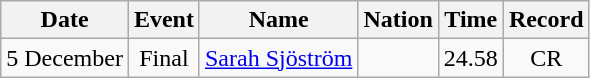<table class=wikitable style=text-align:center>
<tr>
<th>Date</th>
<th>Event</th>
<th>Name</th>
<th>Nation</th>
<th>Time</th>
<th>Record</th>
</tr>
<tr>
<td>5 December</td>
<td>Final</td>
<td align=left><a href='#'>Sarah Sjöström</a></td>
<td align=left></td>
<td>24.58</td>
<td>CR</td>
</tr>
</table>
